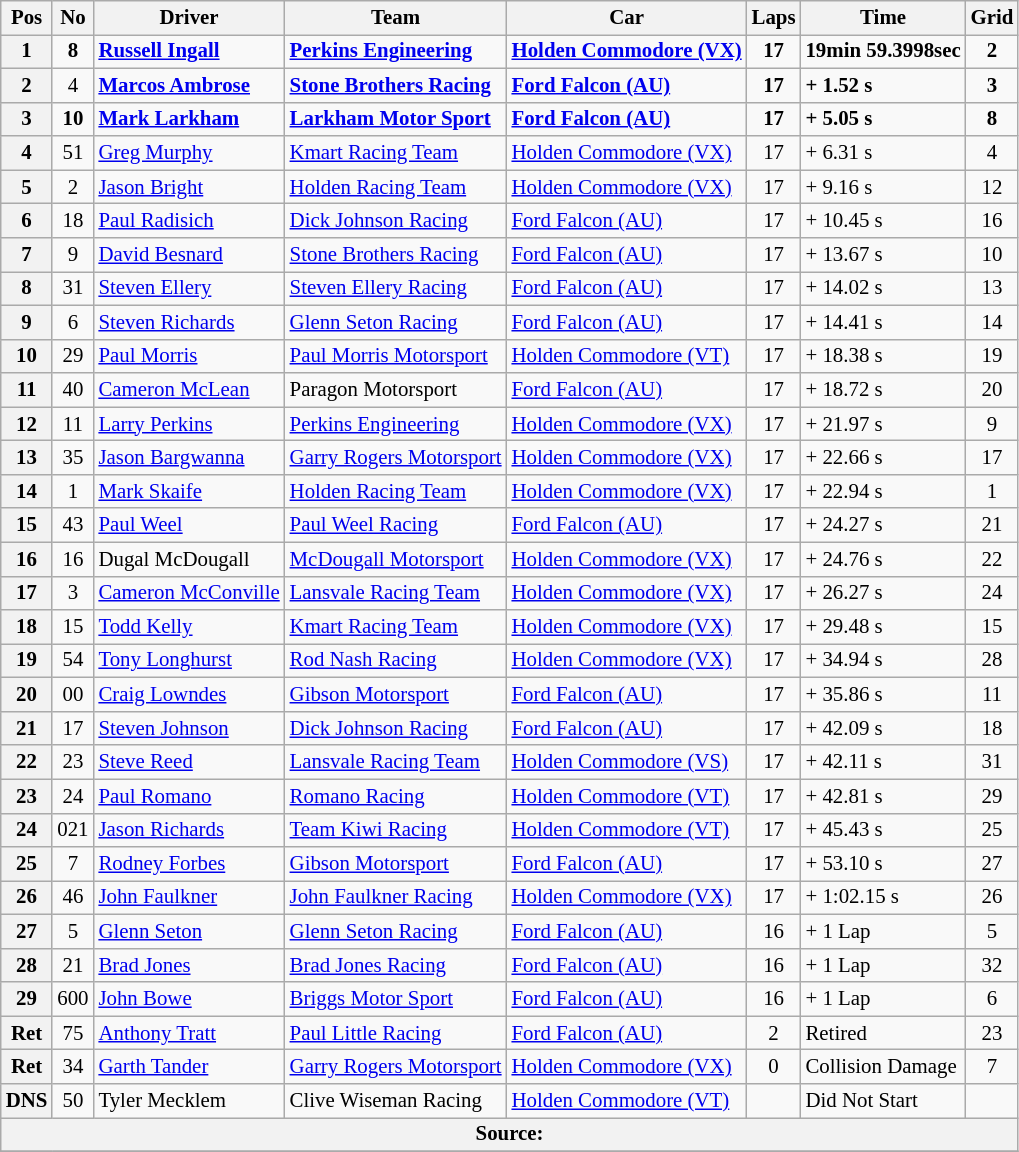<table class="wikitable" style="font-size: 87%;">
<tr>
<th>Pos</th>
<th>No</th>
<th>Driver</th>
<th>Team</th>
<th>Car</th>
<th>Laps</th>
<th>Time</th>
<th>Grid</th>
</tr>
<tr>
<th>1</th>
<td align=center><strong>8</strong></td>
<td><strong> <a href='#'>Russell Ingall</a></strong></td>
<td><strong><a href='#'>Perkins Engineering</a></strong></td>
<td><strong><a href='#'>Holden Commodore (VX)</a></strong></td>
<td align=center><strong>17</strong></td>
<td><strong>19min 59.3998sec</strong></td>
<td align=center><strong>2</strong></td>
</tr>
<tr>
<th>2</th>
<td align=center>4</td>
<td><strong> <a href='#'>Marcos Ambrose</a></strong></td>
<td><strong><a href='#'>Stone Brothers Racing</a></strong></td>
<td><strong><a href='#'>Ford Falcon (AU)</a></strong></td>
<td align=center><strong>17</strong></td>
<td><strong>+ 1.52 s</strong></td>
<td align=center><strong>3</strong></td>
</tr>
<tr>
<th>3</th>
<td align=center><strong>10</strong></td>
<td><strong> <a href='#'>Mark Larkham</a></strong></td>
<td><strong><a href='#'>Larkham Motor Sport</a></strong></td>
<td><strong><a href='#'>Ford Falcon (AU)</a></strong></td>
<td align=center><strong>17</strong></td>
<td><strong>+ 5.05 s</strong></td>
<td align=center><strong>8</strong></td>
</tr>
<tr>
<th>4</th>
<td align=center>51</td>
<td> <a href='#'>Greg Murphy</a></td>
<td><a href='#'>Kmart Racing Team</a></td>
<td><a href='#'>Holden Commodore (VX)</a></td>
<td align=center>17</td>
<td>+ 6.31 s</td>
<td align=center>4</td>
</tr>
<tr>
<th>5</th>
<td align=center>2</td>
<td> <a href='#'>Jason Bright</a></td>
<td><a href='#'>Holden Racing Team</a></td>
<td><a href='#'>Holden Commodore (VX)</a></td>
<td align=center>17</td>
<td>+ 9.16 s</td>
<td align=center>12</td>
</tr>
<tr>
<th>6</th>
<td align=center>18</td>
<td> <a href='#'>Paul Radisich</a></td>
<td><a href='#'>Dick Johnson Racing</a></td>
<td><a href='#'>Ford Falcon (AU)</a></td>
<td align=center>17</td>
<td>+ 10.45 s</td>
<td align=center>16</td>
</tr>
<tr>
<th>7</th>
<td align=center>9</td>
<td> <a href='#'>David Besnard</a></td>
<td><a href='#'>Stone Brothers Racing</a></td>
<td><a href='#'>Ford Falcon (AU)</a></td>
<td align=center>17</td>
<td>+ 13.67 s</td>
<td align=center>10</td>
</tr>
<tr>
<th>8</th>
<td align=center>31</td>
<td> <a href='#'>Steven Ellery</a></td>
<td><a href='#'>Steven Ellery Racing</a></td>
<td><a href='#'>Ford Falcon (AU)</a></td>
<td align=center>17</td>
<td>+ 14.02 s</td>
<td align=center>13</td>
</tr>
<tr>
<th>9</th>
<td align=center>6</td>
<td> <a href='#'>Steven Richards</a></td>
<td><a href='#'>Glenn Seton Racing</a></td>
<td><a href='#'>Ford Falcon (AU)</a></td>
<td align=center>17</td>
<td>+ 14.41 s</td>
<td align=center>14</td>
</tr>
<tr>
<th>10</th>
<td align=center>29</td>
<td> <a href='#'>Paul Morris</a></td>
<td><a href='#'>Paul Morris Motorsport</a></td>
<td><a href='#'>Holden Commodore (VT)</a></td>
<td align=center>17</td>
<td>+ 18.38 s</td>
<td align=center>19</td>
</tr>
<tr>
<th>11</th>
<td align=center>40</td>
<td> <a href='#'>Cameron McLean</a></td>
<td>Paragon Motorsport</td>
<td><a href='#'>Ford Falcon (AU)</a></td>
<td align=center>17</td>
<td>+ 18.72 s</td>
<td align=center>20</td>
</tr>
<tr>
<th>12</th>
<td align=center>11</td>
<td> <a href='#'>Larry Perkins</a></td>
<td><a href='#'>Perkins Engineering</a></td>
<td><a href='#'>Holden Commodore (VX)</a></td>
<td align=center>17</td>
<td>+ 21.97 s</td>
<td align=center>9</td>
</tr>
<tr>
<th>13</th>
<td align=center>35</td>
<td> <a href='#'>Jason Bargwanna</a></td>
<td><a href='#'>Garry Rogers Motorsport</a></td>
<td><a href='#'>Holden Commodore (VX)</a></td>
<td align=center>17</td>
<td>+ 22.66 s</td>
<td align=center>17</td>
</tr>
<tr>
<th>14</th>
<td align=center>1</td>
<td> <a href='#'>Mark Skaife</a></td>
<td><a href='#'>Holden Racing Team</a></td>
<td><a href='#'>Holden Commodore (VX)</a></td>
<td align=center>17</td>
<td>+ 22.94 s</td>
<td align=center>1</td>
</tr>
<tr>
<th>15</th>
<td align=center>43</td>
<td> <a href='#'>Paul Weel</a></td>
<td><a href='#'>Paul Weel Racing</a></td>
<td><a href='#'>Ford Falcon (AU)</a></td>
<td align=center>17</td>
<td>+ 24.27 s</td>
<td align=center>21</td>
</tr>
<tr>
<th>16</th>
<td align=center>16</td>
<td> Dugal McDougall</td>
<td><a href='#'>McDougall Motorsport</a></td>
<td><a href='#'>Holden Commodore (VX)</a></td>
<td align=center>17</td>
<td>+ 24.76 s</td>
<td align=center>22</td>
</tr>
<tr>
<th>17</th>
<td align=center>3</td>
<td> <a href='#'>Cameron McConville</a></td>
<td><a href='#'>Lansvale Racing Team</a></td>
<td><a href='#'>Holden Commodore (VX)</a></td>
<td align=center>17</td>
<td>+ 26.27 s</td>
<td align=center>24</td>
</tr>
<tr>
<th>18</th>
<td align=center>15</td>
<td> <a href='#'>Todd Kelly</a></td>
<td><a href='#'>Kmart Racing Team</a></td>
<td><a href='#'>Holden Commodore (VX)</a></td>
<td align=center>17</td>
<td>+ 29.48 s</td>
<td align=center>15</td>
</tr>
<tr>
<th>19</th>
<td align=center>54</td>
<td> <a href='#'>Tony Longhurst</a></td>
<td><a href='#'>Rod Nash Racing</a></td>
<td><a href='#'>Holden Commodore (VX)</a></td>
<td align=center>17</td>
<td>+ 34.94 s</td>
<td align=center>28</td>
</tr>
<tr>
<th>20</th>
<td align=center>00</td>
<td> <a href='#'>Craig Lowndes</a></td>
<td><a href='#'>Gibson Motorsport</a></td>
<td><a href='#'>Ford Falcon (AU)</a></td>
<td align=center>17</td>
<td>+ 35.86 s</td>
<td align=center>11</td>
</tr>
<tr>
<th>21</th>
<td align=center>17</td>
<td> <a href='#'>Steven Johnson</a></td>
<td><a href='#'>Dick Johnson Racing</a></td>
<td><a href='#'>Ford Falcon (AU)</a></td>
<td align=center>17</td>
<td>+ 42.09 s</td>
<td align=center>18</td>
</tr>
<tr>
<th>22</th>
<td align=center>23</td>
<td> <a href='#'>Steve Reed</a></td>
<td><a href='#'>Lansvale Racing Team</a></td>
<td><a href='#'>Holden Commodore (VS)</a></td>
<td align=center>17</td>
<td>+ 42.11 s</td>
<td align=center>31</td>
</tr>
<tr>
<th>23</th>
<td align=center>24</td>
<td> <a href='#'>Paul Romano</a></td>
<td><a href='#'>Romano Racing</a></td>
<td><a href='#'>Holden Commodore (VT)</a></td>
<td align=center>17</td>
<td>+ 42.81 s</td>
<td align=center>29</td>
</tr>
<tr>
<th>24</th>
<td align=center>021</td>
<td> <a href='#'>Jason Richards</a></td>
<td><a href='#'>Team Kiwi Racing</a></td>
<td><a href='#'>Holden Commodore (VT)</a></td>
<td align=center>17</td>
<td>+ 45.43 s</td>
<td align=center>25</td>
</tr>
<tr>
<th>25</th>
<td align=center>7</td>
<td> <a href='#'>Rodney Forbes</a></td>
<td><a href='#'>Gibson Motorsport</a></td>
<td><a href='#'>Ford Falcon (AU)</a></td>
<td align=center>17</td>
<td>+ 53.10 s</td>
<td align=center>27</td>
</tr>
<tr>
<th>26</th>
<td align=center>46</td>
<td> <a href='#'>John Faulkner</a></td>
<td><a href='#'>John Faulkner Racing</a></td>
<td><a href='#'>Holden Commodore (VX)</a></td>
<td align=center>17</td>
<td>+ 1:02.15 s</td>
<td align=center>26</td>
</tr>
<tr>
<th>27</th>
<td align=center>5</td>
<td> <a href='#'>Glenn Seton</a></td>
<td><a href='#'>Glenn Seton Racing</a></td>
<td><a href='#'>Ford Falcon (AU)</a></td>
<td align=center>16</td>
<td>+ 1 Lap</td>
<td align=center>5</td>
</tr>
<tr>
<th>28</th>
<td align=center>21</td>
<td> <a href='#'>Brad Jones</a></td>
<td><a href='#'>Brad Jones Racing</a></td>
<td><a href='#'>Ford Falcon (AU)</a></td>
<td align=center>16</td>
<td>+ 1 Lap</td>
<td align=center>32</td>
</tr>
<tr>
<th>29</th>
<td align=center>600</td>
<td> <a href='#'>John Bowe</a></td>
<td><a href='#'>Briggs Motor Sport</a></td>
<td><a href='#'>Ford Falcon (AU)</a></td>
<td align=center>16</td>
<td>+ 1 Lap</td>
<td align=center>6</td>
</tr>
<tr>
<th>Ret</th>
<td align=center>75</td>
<td> <a href='#'>Anthony Tratt</a></td>
<td><a href='#'>Paul Little Racing</a></td>
<td><a href='#'>Ford Falcon (AU)</a></td>
<td align=center>2</td>
<td>Retired</td>
<td align=center>23</td>
</tr>
<tr>
<th>Ret</th>
<td align=center>34</td>
<td> <a href='#'>Garth Tander</a></td>
<td><a href='#'>Garry Rogers Motorsport</a></td>
<td><a href='#'>Holden Commodore (VX)</a></td>
<td align=center>0</td>
<td>Collision Damage</td>
<td align=center>7</td>
</tr>
<tr>
<th>DNS</th>
<td align=center>50</td>
<td> Tyler Mecklem</td>
<td>Clive Wiseman Racing</td>
<td><a href='#'>Holden Commodore (VT)</a></td>
<td align=center></td>
<td>Did Not Start</td>
<td align=center></td>
</tr>
<tr>
<th colspan=8>Source:</th>
</tr>
<tr>
</tr>
</table>
